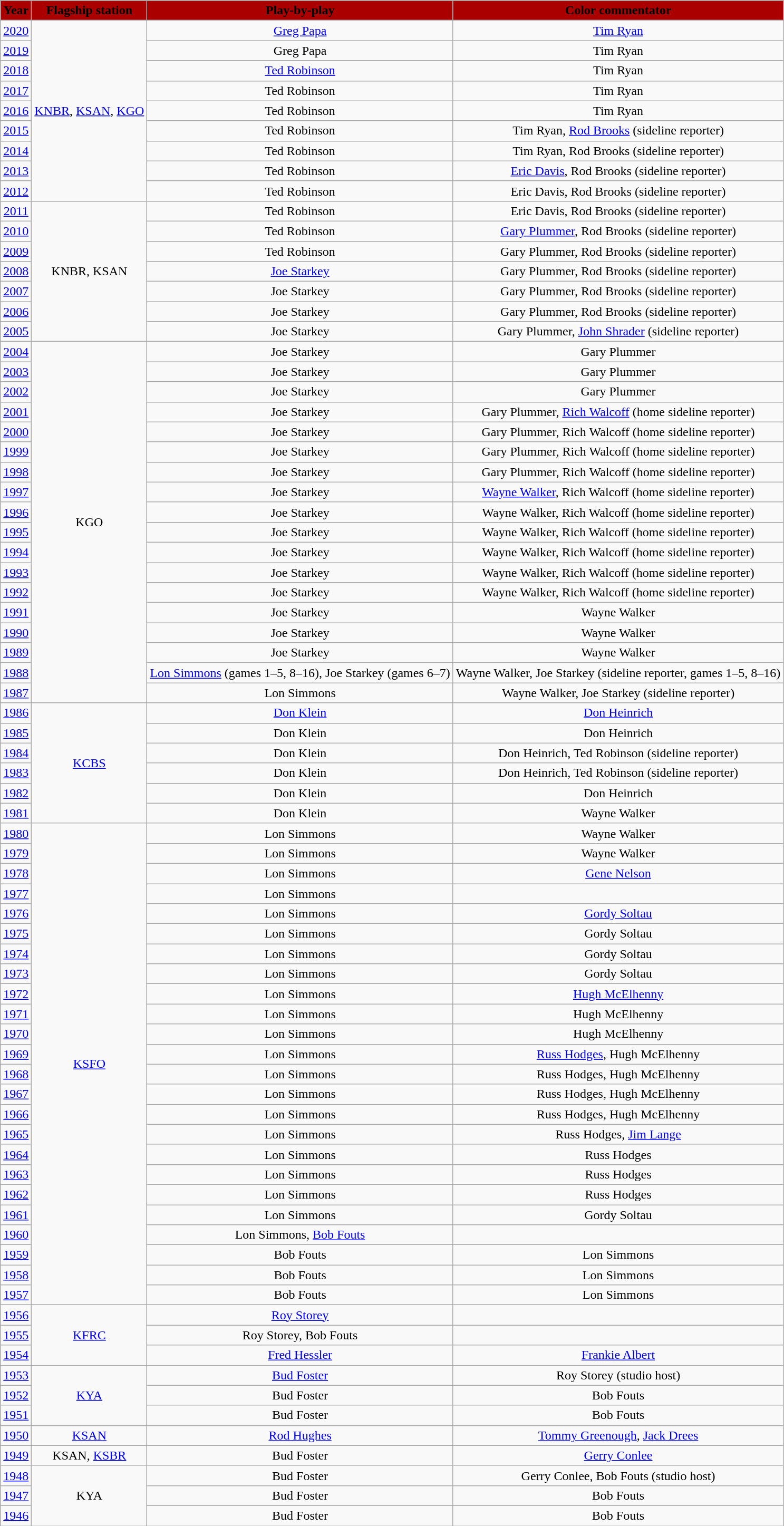<table class="wikitable" style="text-align: center;">
<tr>
<th style="background:#AA0000;"><span>Year</span></th>
<th style="background:#AA0000;"><span>Flagship station</span></th>
<th style="background:#AA0000;"><span>Play-by-play</span></th>
<th style="background:#AA0000;"><span>Color commentator</span></th>
</tr>
<tr>
<td><a href='#'>2020</a></td>
<td rowspan=9><a href='#'>KNBR</a>, <a href='#'>KSAN</a>, <a href='#'>KGO</a></td>
<td><a href='#'>Greg Papa</a></td>
<td><a href='#'>Tim Ryan</a></td>
</tr>
<tr>
<td><a href='#'>2019</a></td>
<td>Greg Papa</td>
<td>Tim Ryan</td>
</tr>
<tr>
<td><a href='#'>2018</a></td>
<td><a href='#'>Ted Robinson</a></td>
<td>Tim Ryan</td>
</tr>
<tr>
<td><a href='#'>2017</a></td>
<td>Ted Robinson</td>
<td>Tim Ryan</td>
</tr>
<tr>
<td><a href='#'>2016</a></td>
<td>Ted Robinson</td>
<td>Tim Ryan</td>
</tr>
<tr>
<td><a href='#'>2015</a></td>
<td>Ted Robinson</td>
<td>Tim Ryan, <a href='#'>Rod Brooks</a> (sideline reporter)</td>
</tr>
<tr>
<td><a href='#'>2014</a></td>
<td>Ted Robinson</td>
<td>Tim Ryan, Rod Brooks (sideline reporter)</td>
</tr>
<tr>
<td><a href='#'>2013</a></td>
<td>Ted Robinson</td>
<td><a href='#'>Eric Davis</a>, Rod Brooks (sideline reporter)</td>
</tr>
<tr>
<td><a href='#'>2012</a></td>
<td>Ted Robinson</td>
<td>Eric Davis, Rod Brooks (sideline reporter)</td>
</tr>
<tr>
<td><a href='#'>2011</a></td>
<td rowspan=7>KNBR, KSAN</td>
<td>Ted Robinson</td>
<td>Eric Davis, Rod Brooks (sideline reporter)</td>
</tr>
<tr>
<td><a href='#'>2010</a></td>
<td>Ted Robinson</td>
<td><a href='#'>Gary Plummer</a>, Rod Brooks (sideline reporter)</td>
</tr>
<tr>
<td><a href='#'>2009</a></td>
<td>Ted Robinson</td>
<td>Gary Plummer, Rod Brooks (sideline reporter)</td>
</tr>
<tr>
<td><a href='#'>2008</a></td>
<td><a href='#'>Joe Starkey</a></td>
<td>Gary Plummer, Rod Brooks (sideline reporter)</td>
</tr>
<tr>
<td><a href='#'>2007</a></td>
<td>Joe Starkey</td>
<td>Gary Plummer, Rod Brooks (sideline reporter)</td>
</tr>
<tr>
<td><a href='#'>2006</a></td>
<td>Joe Starkey</td>
<td>Gary Plummer, Rod Brooks (sideline reporter)</td>
</tr>
<tr>
<td><a href='#'>2005</a></td>
<td>Joe Starkey</td>
<td>Gary Plummer, <a href='#'>John Shrader</a> (sideline reporter)</td>
</tr>
<tr>
<td><a href='#'>2004</a></td>
<td rowspan=18>KGO</td>
<td>Joe Starkey</td>
<td>Gary Plummer</td>
</tr>
<tr>
<td><a href='#'>2003</a></td>
<td>Joe Starkey</td>
<td>Gary Plummer</td>
</tr>
<tr>
<td><a href='#'>2002</a></td>
<td>Joe Starkey</td>
<td>Gary Plummer</td>
</tr>
<tr>
<td><a href='#'>2001</a></td>
<td>Joe Starkey</td>
<td>Gary Plummer, <a href='#'>Rich Walcoff</a> (home sideline reporter)</td>
</tr>
<tr>
<td><a href='#'>2000</a></td>
<td>Joe Starkey</td>
<td>Gary Plummer, Rich Walcoff (home sideline reporter)</td>
</tr>
<tr>
<td><a href='#'>1999</a></td>
<td>Joe Starkey</td>
<td>Gary Plummer, Rich Walcoff (home sideline reporter)</td>
</tr>
<tr>
<td><a href='#'>1998</a></td>
<td>Joe Starkey</td>
<td>Gary Plummer, Rich Walcoff (home sideline reporter)</td>
</tr>
<tr>
<td><a href='#'>1997</a></td>
<td>Joe Starkey</td>
<td><a href='#'>Wayne Walker</a>, Rich Walcoff (home sideline reporter)</td>
</tr>
<tr>
<td><a href='#'>1996</a></td>
<td>Joe Starkey</td>
<td>Wayne Walker, Rich Walcoff (home sideline reporter)</td>
</tr>
<tr>
<td><a href='#'>1995</a></td>
<td>Joe Starkey</td>
<td>Wayne Walker, Rich Walcoff (home sideline reporter)</td>
</tr>
<tr>
<td><a href='#'>1994</a></td>
<td>Joe Starkey</td>
<td>Wayne Walker, Rich Walcoff (home sideline reporter)</td>
</tr>
<tr>
<td><a href='#'>1993</a></td>
<td>Joe Starkey</td>
<td>Wayne Walker, Rich Walcoff (home sideline reporter)</td>
</tr>
<tr>
<td><a href='#'>1992</a></td>
<td>Joe Starkey</td>
<td>Wayne Walker, Rich Walcoff (home sideline reporter)</td>
</tr>
<tr>
<td><a href='#'>1991</a></td>
<td>Joe Starkey</td>
<td>Wayne Walker</td>
</tr>
<tr>
<td><a href='#'>1990</a></td>
<td>Joe Starkey</td>
<td>Wayne Walker</td>
</tr>
<tr>
<td><a href='#'>1989</a></td>
<td>Joe Starkey</td>
<td>Wayne Walker</td>
</tr>
<tr>
<td><a href='#'>1988</a></td>
<td><a href='#'>Lon Simmons</a> (games 1–5, 8–16), Joe Starkey (games 6–7)</td>
<td>Wayne Walker, Joe Starkey (sideline reporter, games 1–5, 8–16)</td>
</tr>
<tr>
<td><a href='#'>1987</a></td>
<td>Lon Simmons</td>
<td>Wayne Walker, Joe Starkey (sideline reporter)</td>
</tr>
<tr>
<td><a href='#'>1986</a></td>
<td rowspan=6><a href='#'>KCBS</a></td>
<td><a href='#'>Don Klein</a></td>
<td><a href='#'>Don Heinrich</a></td>
</tr>
<tr>
<td><a href='#'>1985</a></td>
<td>Don Klein</td>
<td>Don Heinrich</td>
</tr>
<tr>
<td><a href='#'>1984</a></td>
<td>Don Klein</td>
<td>Don Heinrich, Ted Robinson (sideline reporter)</td>
</tr>
<tr>
<td><a href='#'>1983</a></td>
<td>Don Klein</td>
<td>Don Heinrich, Ted Robinson (sideline reporter)</td>
</tr>
<tr>
<td><a href='#'>1982</a></td>
<td>Don Klein</td>
<td>Don Heinrich</td>
</tr>
<tr>
<td><a href='#'>1981</a></td>
<td>Don Klein</td>
<td>Wayne Walker</td>
</tr>
<tr>
<td><a href='#'>1980</a></td>
<td rowspan=24><a href='#'>KSFO</a></td>
<td>Lon Simmons</td>
<td>Wayne Walker</td>
</tr>
<tr>
<td><a href='#'>1979</a></td>
<td>Lon Simmons</td>
<td>Wayne Walker</td>
</tr>
<tr>
<td><a href='#'>1978</a></td>
<td>Lon Simmons</td>
<td><a href='#'>Gene Nelson</a></td>
</tr>
<tr>
<td><a href='#'>1977</a></td>
<td>Lon Simmons</td>
<td></td>
</tr>
<tr>
<td><a href='#'>1976</a></td>
<td>Lon Simmons</td>
<td><a href='#'>Gordy Soltau</a></td>
</tr>
<tr>
<td><a href='#'>1975</a></td>
<td>Lon Simmons</td>
<td>Gordy Soltau</td>
</tr>
<tr>
<td><a href='#'>1974</a></td>
<td>Lon Simmons</td>
<td>Gordy Soltau</td>
</tr>
<tr>
<td><a href='#'>1973</a></td>
<td>Lon Simmons</td>
<td>Gordy Soltau</td>
</tr>
<tr>
<td><a href='#'>1972</a></td>
<td>Lon Simmons</td>
<td><a href='#'>Hugh McElhenny</a></td>
</tr>
<tr>
<td><a href='#'>1971</a></td>
<td>Lon Simmons</td>
<td>Hugh McElhenny</td>
</tr>
<tr>
<td><a href='#'>1970</a></td>
<td>Lon Simmons</td>
<td>Hugh McElhenny</td>
</tr>
<tr>
<td><a href='#'>1969</a></td>
<td>Lon Simmons</td>
<td><a href='#'>Russ Hodges</a>, Hugh McElhenny</td>
</tr>
<tr>
<td><a href='#'>1968</a></td>
<td>Lon Simmons</td>
<td>Russ Hodges, Hugh McElhenny</td>
</tr>
<tr>
<td><a href='#'>1967</a></td>
<td>Lon Simmons</td>
<td>Russ Hodges, Hugh McElhenny</td>
</tr>
<tr>
<td><a href='#'>1966</a></td>
<td>Lon Simmons</td>
<td>Russ Hodges, Hugh McElhenny</td>
</tr>
<tr>
<td><a href='#'>1965</a></td>
<td>Lon Simmons</td>
<td>Russ Hodges, <a href='#'>Jim Lange</a></td>
</tr>
<tr>
<td><a href='#'>1964</a></td>
<td>Lon Simmons</td>
<td>Russ Hodges</td>
</tr>
<tr>
<td><a href='#'>1963</a></td>
<td>Lon Simmons</td>
<td>Russ Hodges</td>
</tr>
<tr>
<td><a href='#'>1962</a></td>
<td>Lon Simmons</td>
<td>Russ Hodges</td>
</tr>
<tr>
<td><a href='#'>1961</a></td>
<td>Lon Simmons</td>
<td>Gordy Soltau</td>
</tr>
<tr>
<td><a href='#'>1960</a></td>
<td>Lon Simmons, <a href='#'>Bob Fouts</a></td>
<td></td>
</tr>
<tr>
<td><a href='#'>1959</a></td>
<td>Bob Fouts</td>
<td>Lon Simmons</td>
</tr>
<tr>
<td><a href='#'>1958</a></td>
<td>Bob Fouts</td>
<td>Lon Simmons</td>
</tr>
<tr>
<td><a href='#'>1957</a></td>
<td>Bob Fouts</td>
<td>Lon Simmons</td>
</tr>
<tr>
<td><a href='#'>1956</a></td>
<td rowspan=3><a href='#'>KFRC</a></td>
<td><a href='#'>Roy Storey</a></td>
<td></td>
</tr>
<tr>
<td><a href='#'>1955</a></td>
<td>Roy Storey, Bob Fouts</td>
<td></td>
</tr>
<tr>
<td><a href='#'>1954</a></td>
<td><a href='#'>Fred Hessler</a></td>
<td><a href='#'>Frankie Albert</a></td>
</tr>
<tr>
<td><a href='#'>1953</a></td>
<td rowspan=3><a href='#'>KYA</a></td>
<td><a href='#'>Bud Foster</a></td>
<td>Roy Storey (studio host)</td>
</tr>
<tr>
<td><a href='#'>1952</a></td>
<td>Bud Foster</td>
<td>Bob Fouts</td>
</tr>
<tr>
<td><a href='#'>1951</a></td>
<td>Bud Foster</td>
<td>Bob Fouts</td>
</tr>
<tr>
<td><a href='#'>1950</a></td>
<td><a href='#'>KSAN</a></td>
<td><a href='#'>Rod Hughes</a></td>
<td><a href='#'>Tommy Greenough</a>, <a href='#'>Jack Drees</a></td>
</tr>
<tr>
<td><a href='#'>1949</a></td>
<td>KSAN, <a href='#'>KSBR</a></td>
<td>Bud Foster</td>
<td><a href='#'>Gerry Conlee</a></td>
</tr>
<tr>
<td><a href='#'>1948</a></td>
<td rowspan=3>KYA</td>
<td>Bud Foster</td>
<td>Gerry Conlee, Bob Fouts (studio host)</td>
</tr>
<tr>
<td><a href='#'>1947</a></td>
<td>Bud Foster</td>
<td>Bob Fouts</td>
</tr>
<tr>
<td><a href='#'>1946</a></td>
<td>Bud Foster</td>
<td>Bob Fouts</td>
</tr>
</table>
